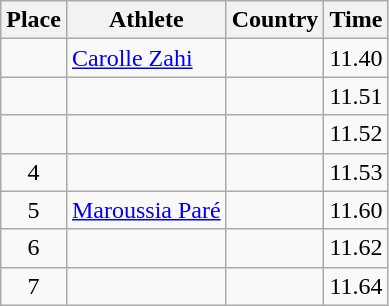<table class="wikitable">
<tr>
<th>Place</th>
<th>Athlete</th>
<th>Country</th>
<th>Time</th>
</tr>
<tr>
<td align=center></td>
<td><a href='#'>Carolle Zahi</a></td>
<td></td>
<td>11.40</td>
</tr>
<tr>
<td align=center></td>
<td></td>
<td></td>
<td>11.51</td>
</tr>
<tr>
<td align=center></td>
<td></td>
<td></td>
<td>11.52</td>
</tr>
<tr>
<td align=center>4</td>
<td></td>
<td></td>
<td>11.53</td>
</tr>
<tr>
<td align=center>5</td>
<td><a href='#'>Maroussia Paré</a></td>
<td></td>
<td>11.60</td>
</tr>
<tr>
<td align=center>6</td>
<td></td>
<td></td>
<td>11.62</td>
</tr>
<tr>
<td align=center>7</td>
<td></td>
<td></td>
<td>11.64</td>
</tr>
</table>
